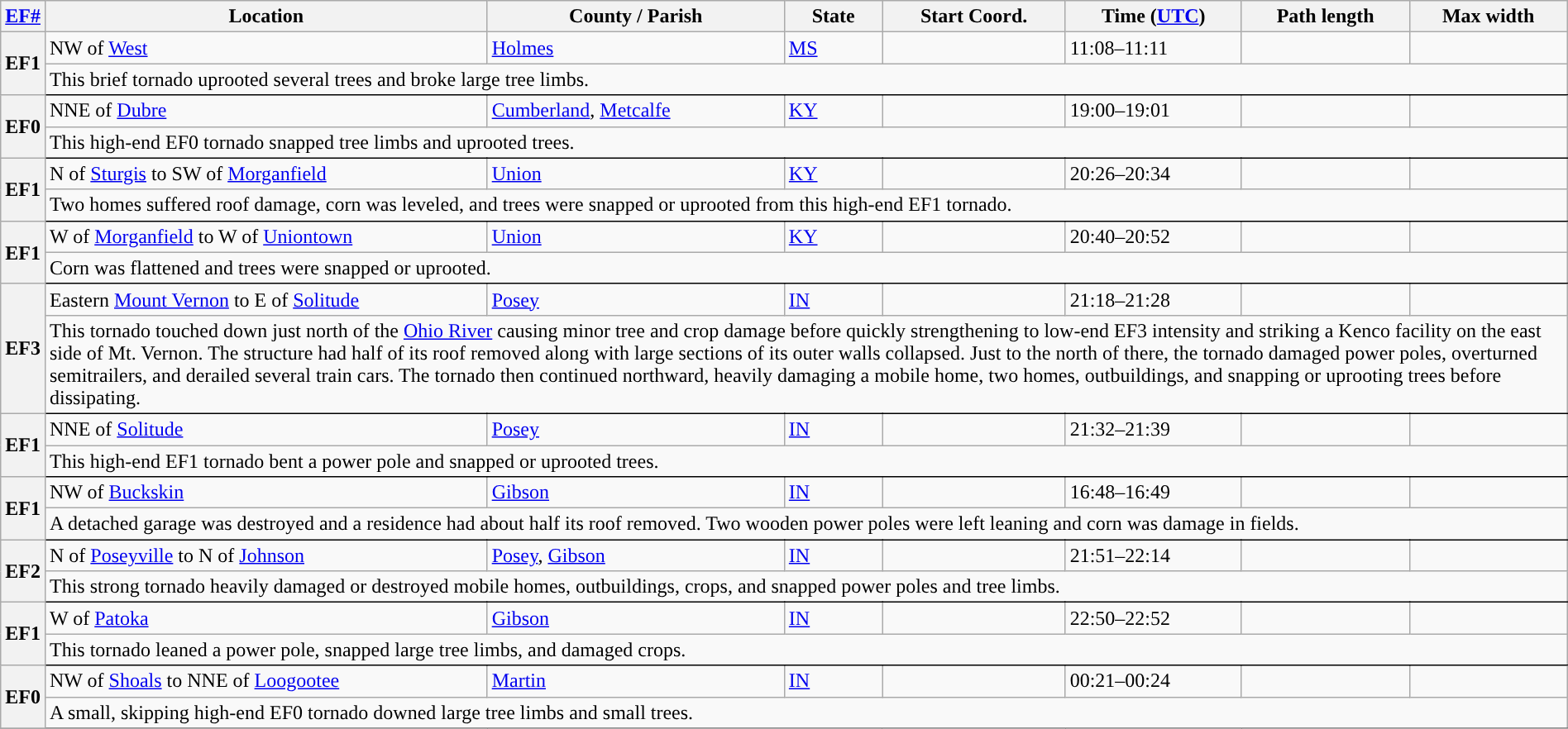<table class="wikitable sortable" style="width:100%;">
<tr>
<th scope="col" width="2%" align="center"><a href='#'>EF#</a></th>
<th scope="col" align="center" class="unsortable">Location</th>
<th scope="col" align="center" class="unsortable">County / Parish</th>
<th scope="col" align="center">State</th>
<th scope="col" align="center">Start Coord.</th>
<th scope="col" align="center">Time (<a href='#'>UTC</a>)</th>
<th scope="col" align="center">Path length</th>
<th scope="col" align="center">Max width</th>
</tr>
<tr>
<th scope="row" rowspan="2" style="background-color:#">EF1</th>
<td>NW of <a href='#'>West</a></td>
<td><a href='#'>Holmes</a></td>
<td><a href='#'>MS</a></td>
<td></td>
<td>11:08–11:11</td>
<td></td>
<td></td>
</tr>
<tr class="expand-child">
<td colspan="8" style=" border-bottom: 1px solid black;">This brief tornado uprooted several trees and broke large tree limbs.</td>
</tr>
<tr>
<th scope="row" rowspan="2" style="background-color:#">EF0</th>
<td>NNE of <a href='#'>Dubre</a></td>
<td><a href='#'>Cumberland</a>, <a href='#'>Metcalfe</a></td>
<td><a href='#'>KY</a></td>
<td></td>
<td>19:00–19:01</td>
<td></td>
<td></td>
</tr>
<tr class="expand-child">
<td colspan="8" style=" border-bottom: 1px solid black;">This high-end EF0 tornado snapped tree limbs and uprooted trees.</td>
</tr>
<tr>
<th scope="row" rowspan="2" style="background-color:#">EF1</th>
<td>N of <a href='#'>Sturgis</a> to SW of <a href='#'>Morganfield</a></td>
<td><a href='#'>Union</a></td>
<td><a href='#'>KY</a></td>
<td></td>
<td>20:26–20:34</td>
<td></td>
<td></td>
</tr>
<tr class="expand-child">
<td colspan="8" style=" border-bottom: 1px solid black;">Two homes suffered roof damage, corn was leveled, and trees were snapped or uprooted from this high-end EF1 tornado.</td>
</tr>
<tr>
<th scope="row" rowspan="2" style="background-color:#">EF1</th>
<td>W of <a href='#'>Morganfield</a> to W of <a href='#'>Uniontown</a></td>
<td><a href='#'>Union</a></td>
<td><a href='#'>KY</a></td>
<td></td>
<td>20:40–20:52</td>
<td></td>
<td></td>
</tr>
<tr class="expand-child">
<td colspan="8" style=" border-bottom: 1px solid black;">Corn was flattened and trees were snapped or uprooted.</td>
</tr>
<tr>
<th scope="row" rowspan="2" style="background-color:#">EF3</th>
<td>Eastern <a href='#'>Mount Vernon</a> to E of <a href='#'>Solitude</a></td>
<td><a href='#'>Posey</a></td>
<td><a href='#'>IN</a></td>
<td></td>
<td>21:18–21:28</td>
<td></td>
<td></td>
</tr>
<tr class="expand-child">
<td colspan="8" style=" border-bottom: 1px solid black;">This tornado touched down just north of the <a href='#'>Ohio River</a> causing minor tree and crop damage before quickly strengthening to low-end EF3 intensity and striking a Kenco facility on the east side of Mt. Vernon. The structure had half of its roof removed along with large sections of its outer walls collapsed. Just to the north of there, the tornado damaged power poles, overturned semitrailers, and derailed several train cars. The tornado then continued northward, heavily damaging a mobile home, two homes, outbuildings, and snapping or uprooting trees before dissipating.</td>
</tr>
<tr>
<th scope="row" rowspan="2" style="background-color:#">EF1</th>
<td>NNE of <a href='#'>Solitude</a></td>
<td><a href='#'>Posey</a></td>
<td><a href='#'>IN</a></td>
<td></td>
<td>21:32–21:39</td>
<td></td>
<td></td>
</tr>
<tr class="expand-child">
<td colspan="8" style=" border-bottom: 1px solid black;">This high-end EF1 tornado bent a power pole and snapped or uprooted trees.</td>
</tr>
<tr>
<th scope="row" rowspan="2" style="background-color:#">EF1</th>
<td>NW of <a href='#'>Buckskin</a></td>
<td><a href='#'>Gibson</a></td>
<td><a href='#'>IN</a></td>
<td></td>
<td>16:48–16:49</td>
<td></td>
<td></td>
</tr>
<tr class="expand-child">
<td colspan="8" style=" border-bottom: 1px solid black;">A detached garage was destroyed and a residence had about half its roof removed. Two wooden power poles were left leaning and corn was damage in fields.</td>
</tr>
<tr>
<th scope="row" rowspan="2" style="background-color:#">EF2</th>
<td>N of <a href='#'>Poseyville</a> to N of <a href='#'>Johnson</a></td>
<td><a href='#'>Posey</a>, <a href='#'>Gibson</a></td>
<td><a href='#'>IN</a></td>
<td></td>
<td>21:51–22:14</td>
<td></td>
<td></td>
</tr>
<tr class="expand-child">
<td colspan="8" style=" border-bottom: 1px solid black;">This strong tornado heavily damaged or destroyed mobile homes, outbuildings, crops, and snapped power poles and tree limbs.</td>
</tr>
<tr>
<th scope="row" rowspan="2" style="background-color:#">EF1</th>
<td>W of <a href='#'>Patoka</a></td>
<td><a href='#'>Gibson</a></td>
<td><a href='#'>IN</a></td>
<td></td>
<td>22:50–22:52</td>
<td></td>
<td></td>
</tr>
<tr class="expand-child">
<td colspan="8" style=" border-bottom: 1px solid black;">This tornado leaned a power pole, snapped large tree limbs, and damaged crops.</td>
</tr>
<tr>
<th scope="row" rowspan="2" style="background-color:#">EF0</th>
<td>NW of <a href='#'>Shoals</a> to NNE of <a href='#'>Loogootee</a></td>
<td><a href='#'>Martin</a></td>
<td><a href='#'>IN</a></td>
<td></td>
<td>00:21–00:24</td>
<td></td>
<td></td>
</tr>
<tr class="expand-child">
<td colspan="8" style=" border-bottom: 1px solid black;">A small, skipping high-end EF0 tornado downed large tree limbs and small trees.</td>
</tr>
<tr>
</tr>
</table>
